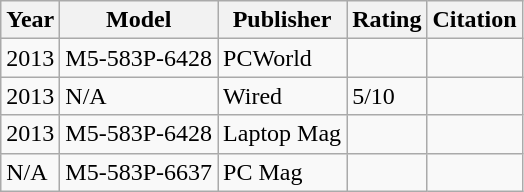<table class="wikitable">
<tr>
<th>Year</th>
<th>Model</th>
<th>Publisher</th>
<th>Rating</th>
<th>Citation</th>
</tr>
<tr>
<td>2013</td>
<td>M5-583P-6428</td>
<td>PCWorld</td>
<td></td>
<td></td>
</tr>
<tr>
<td>2013</td>
<td>N/A</td>
<td>Wired</td>
<td>5/10</td>
<td></td>
</tr>
<tr>
<td>2013</td>
<td>M5-583P-6428</td>
<td>Laptop Mag</td>
<td></td>
<td></td>
</tr>
<tr>
<td>N/A</td>
<td>M5-583P-6637</td>
<td>PC Mag</td>
<td></td>
<td></td>
</tr>
</table>
